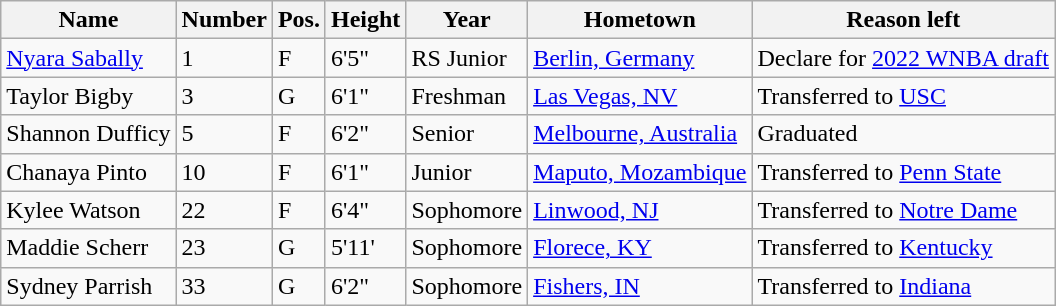<table class="wikitable sortable" border="1">
<tr>
<th>Name</th>
<th>Number</th>
<th>Pos.</th>
<th>Height</th>
<th>Year</th>
<th>Hometown</th>
<th class="unsortable">Reason left</th>
</tr>
<tr>
<td><a href='#'>Nyara Sabally</a></td>
<td>1</td>
<td>F</td>
<td>6'5"</td>
<td>RS Junior</td>
<td><a href='#'>Berlin, Germany</a></td>
<td>Declare for <a href='#'>2022 WNBA draft</a></td>
</tr>
<tr>
<td>Taylor Bigby</td>
<td>3</td>
<td>G</td>
<td>6'1"</td>
<td>Freshman</td>
<td><a href='#'>Las Vegas, NV</a></td>
<td>Transferred to <a href='#'>USC</a></td>
</tr>
<tr>
<td>Shannon Dufficy</td>
<td>5</td>
<td>F</td>
<td>6'2"</td>
<td>Senior</td>
<td><a href='#'>Melbourne, Australia</a></td>
<td>Graduated</td>
</tr>
<tr>
<td>Chanaya Pinto</td>
<td>10</td>
<td>F</td>
<td>6'1"</td>
<td>Junior</td>
<td><a href='#'>Maputo, Mozambique</a></td>
<td>Transferred to <a href='#'>Penn State</a></td>
</tr>
<tr>
<td>Kylee Watson</td>
<td>22</td>
<td>F</td>
<td>6'4"</td>
<td>Sophomore</td>
<td><a href='#'>Linwood, NJ</a></td>
<td>Transferred to <a href='#'>Notre Dame</a></td>
</tr>
<tr>
<td>Maddie Scherr</td>
<td>23</td>
<td>G</td>
<td>5'11'</td>
<td>Sophomore</td>
<td><a href='#'>Florece, KY</a></td>
<td>Transferred to <a href='#'>Kentucky</a></td>
</tr>
<tr>
<td>Sydney Parrish</td>
<td>33</td>
<td>G</td>
<td>6'2"</td>
<td>Sophomore</td>
<td><a href='#'>Fishers, IN</a></td>
<td>Transferred to <a href='#'>Indiana</a></td>
</tr>
</table>
